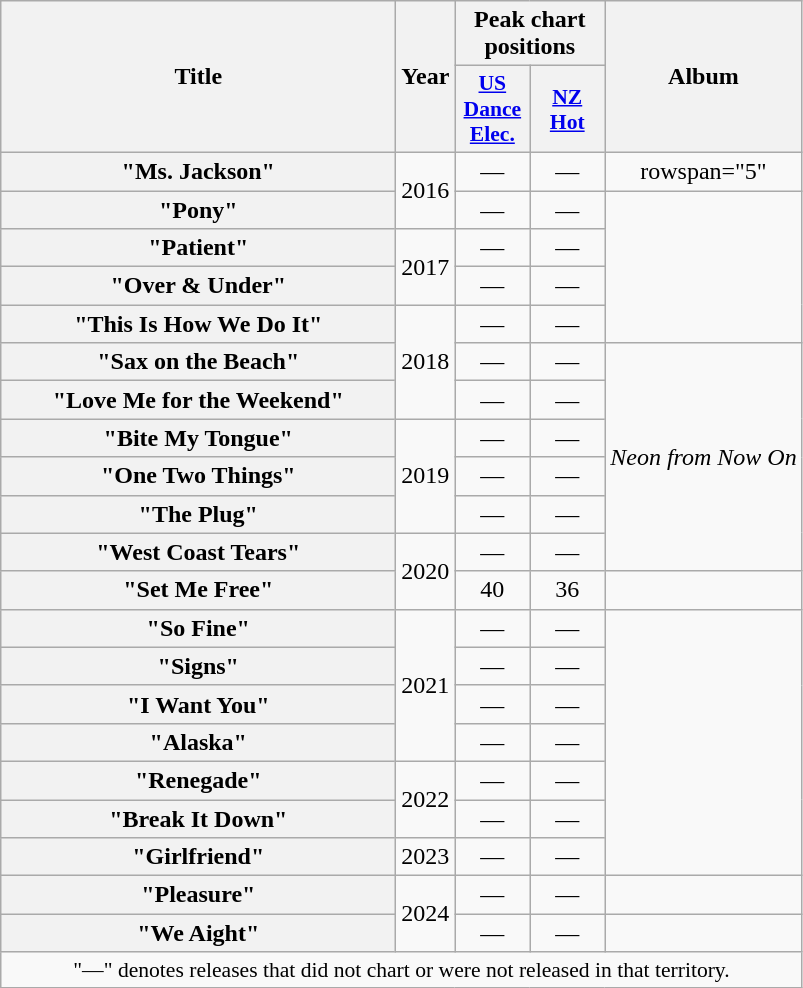<table class="wikitable plainrowheaders" style="text-align:center;">
<tr>
<th rowspan="2" scope="col" style="width:16em;">Title</th>
<th rowspan="2" scope="col">Year</th>
<th colspan="2" scope="col">Peak chart positions</th>
<th rowspan="2" scope="col">Album</th>
</tr>
<tr>
<th scope="col" style="width:3em;font-size:90%;"><a href='#'>US<br>Dance Elec.</a><br></th>
<th scope="col" style="width:3em;font-size:90%;"><a href='#'>NZ<br>Hot</a><br></th>
</tr>
<tr>
<th scope="row">"Ms. Jackson"</th>
<td rowspan="2">2016</td>
<td>—</td>
<td>—</td>
<td>rowspan="5" </td>
</tr>
<tr>
<th scope="row">"Pony"</th>
<td>—</td>
<td>—</td>
</tr>
<tr>
<th scope="row">"Patient"</th>
<td rowspan="2">2017</td>
<td>—</td>
<td>—</td>
</tr>
<tr>
<th scope="row">"Over & Under"</th>
<td>—</td>
<td>—</td>
</tr>
<tr>
<th scope="row">"This Is How We Do It"<br></th>
<td rowspan="3">2018</td>
<td>—</td>
<td>—</td>
</tr>
<tr>
<th scope="row">"Sax on the Beach"<br></th>
<td>—</td>
<td>—</td>
<td rowspan="6"><em>Neon from Now On</em></td>
</tr>
<tr>
<th scope="row">"Love Me for the Weekend"<br></th>
<td>—</td>
<td>—</td>
</tr>
<tr>
<th scope="row">"Bite My Tongue"</th>
<td rowspan="3">2019</td>
<td>—</td>
<td>—</td>
</tr>
<tr>
<th scope="row">"One Two Things"<br></th>
<td>—</td>
<td>—</td>
</tr>
<tr>
<th scope="row">"The Plug"<br></th>
<td>—</td>
<td>—</td>
</tr>
<tr>
<th scope="row">"West Coast Tears"<br> </th>
<td rowspan="2">2020</td>
<td>—</td>
<td>—</td>
</tr>
<tr>
<th scope="row">"Set Me Free"<br></th>
<td>40</td>
<td>36</td>
<td></td>
</tr>
<tr>
<th scope="row">"So Fine"<br></th>
<td rowspan="4">2021</td>
<td>—</td>
<td>—</td>
<td rowspan="7"></td>
</tr>
<tr>
<th scope="row">"Signs"<br></th>
<td>—</td>
<td>—</td>
</tr>
<tr>
<th scope="row">"I Want You"<br></th>
<td>—</td>
<td>—</td>
</tr>
<tr>
<th scope="row">"Alaska"<br></th>
<td>—</td>
<td>—</td>
</tr>
<tr>
<th scope="row">"Renegade"<br></th>
<td rowspan="2">2022</td>
<td>—</td>
<td>—</td>
</tr>
<tr>
<th scope="row">"Break It Down"</th>
<td>—</td>
<td>—</td>
</tr>
<tr>
<th scope="row">"Girlfriend"<br></th>
<td rowspan="1">2023</td>
<td>—</td>
<td>—</td>
</tr>
<tr>
<th scope="row">"Pleasure"</th>
<td rowspan="2">2024</td>
<td>—</td>
<td>—</td>
<td></td>
</tr>
<tr>
<th scope="row">"We Aight"<br></th>
<td>—</td>
<td>—</td>
<td></td>
</tr>
<tr>
<td colspan="5" style="text-align:center; font-size:90%;">"—" denotes releases that did not chart or were not released in that territory.</td>
</tr>
</table>
